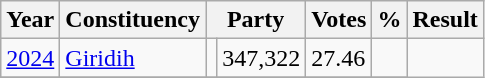<table class="wikitable">
<tr>
<th>Year</th>
<th>Constituency</th>
<th colspan="2">Party</th>
<th>Votes</th>
<th>%</th>
<th>Result</th>
</tr>
<tr>
<td><a href='#'>2024</a></td>
<td><a href='#'>Giridih</a></td>
<td></td>
<td>347,322</td>
<td>27.46</td>
<td></td>
</tr>
<tr>
</tr>
</table>
